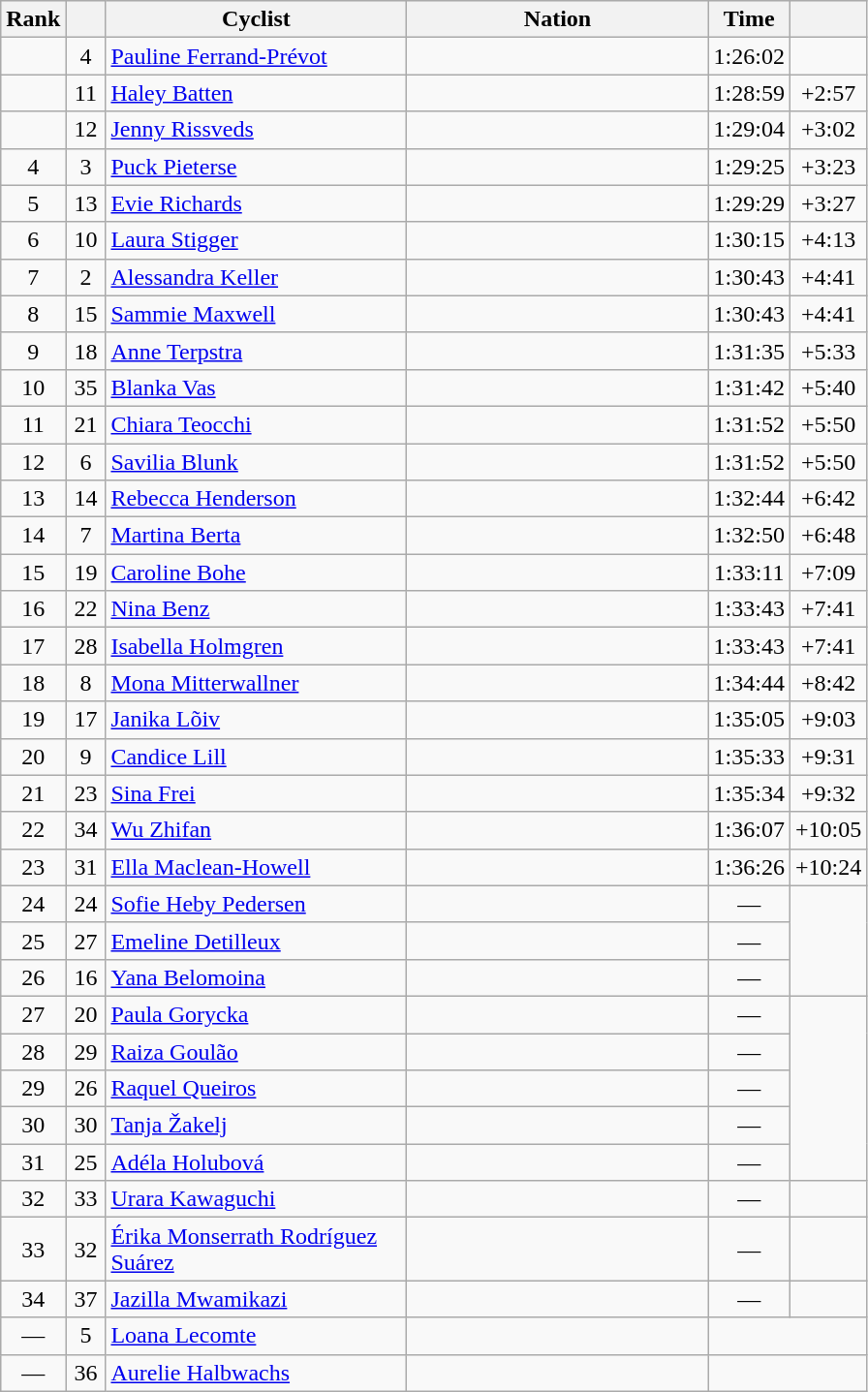<table class="wikitable sortable" style="text-align:center">
<tr style="background:#efefef;">
<th width="30">Rank</th>
<th width="20"></th>
<th width="200">Cyclist</th>
<th width="200">Nation</th>
<th width="40">Time</th>
<th width="40"></th>
</tr>
<tr>
<td></td>
<td>4</td>
<td align="left"><a href='#'>Pauline Ferrand-Prévot</a></td>
<td align="left"></td>
<td>1:26:02</td>
<td></td>
</tr>
<tr>
<td></td>
<td>11</td>
<td align="left"><a href='#'>Haley Batten</a></td>
<td align="left"></td>
<td>1:28:59</td>
<td>+2:57</td>
</tr>
<tr>
<td></td>
<td>12</td>
<td align="left"><a href='#'>Jenny Rissveds</a></td>
<td align="left"></td>
<td>1:29:04</td>
<td>+3:02</td>
</tr>
<tr>
<td>4</td>
<td>3</td>
<td align="left"><a href='#'>Puck Pieterse</a></td>
<td align="left"></td>
<td>1:29:25</td>
<td>+3:23</td>
</tr>
<tr>
<td>5</td>
<td>13</td>
<td align="left"><a href='#'>Evie Richards</a></td>
<td align="left"></td>
<td>1:29:29</td>
<td>+3:27</td>
</tr>
<tr>
<td>6</td>
<td>10</td>
<td align="left"><a href='#'>Laura Stigger</a></td>
<td align="left"></td>
<td>1:30:15</td>
<td>+4:13</td>
</tr>
<tr>
<td>7</td>
<td>2</td>
<td align="left"><a href='#'>Alessandra Keller</a></td>
<td align="left"></td>
<td>1:30:43</td>
<td>+4:41</td>
</tr>
<tr>
<td>8</td>
<td>15</td>
<td align="left"><a href='#'>Sammie Maxwell</a></td>
<td align="left"></td>
<td>1:30:43</td>
<td>+4:41</td>
</tr>
<tr>
<td>9</td>
<td>18</td>
<td align="left"><a href='#'>Anne Terpstra</a></td>
<td align="left"></td>
<td>1:31:35</td>
<td>+5:33</td>
</tr>
<tr>
<td>10</td>
<td>35</td>
<td align="left"><a href='#'>Blanka Vas</a></td>
<td align="left"></td>
<td>1:31:42</td>
<td>+5:40</td>
</tr>
<tr>
<td>11</td>
<td>21</td>
<td align="left"><a href='#'>Chiara Teocchi</a></td>
<td align="left"></td>
<td>1:31:52</td>
<td>+5:50</td>
</tr>
<tr>
<td>12</td>
<td>6</td>
<td align="left"><a href='#'>Savilia Blunk</a></td>
<td align="left"></td>
<td>1:31:52</td>
<td>+5:50</td>
</tr>
<tr>
<td>13</td>
<td>14</td>
<td align="left"><a href='#'> Rebecca Henderson</a></td>
<td align="left"></td>
<td>1:32:44</td>
<td>+6:42</td>
</tr>
<tr>
<td>14</td>
<td>7</td>
<td align="left"><a href='#'>Martina Berta</a></td>
<td align="left"></td>
<td>1:32:50</td>
<td>+6:48</td>
</tr>
<tr>
<td>15</td>
<td>19</td>
<td align="left"><a href='#'>Caroline Bohe</a></td>
<td align="left"></td>
<td>1:33:11</td>
<td>+7:09</td>
</tr>
<tr>
<td>16</td>
<td>22</td>
<td align="left"><a href='#'>Nina Benz</a></td>
<td align="left"></td>
<td>1:33:43</td>
<td>+7:41</td>
</tr>
<tr>
<td>17</td>
<td>28</td>
<td align="left"><a href='#'>Isabella Holmgren</a></td>
<td align="left"></td>
<td>1:33:43</td>
<td>+7:41</td>
</tr>
<tr>
<td>18</td>
<td>8</td>
<td align="left"><a href='#'>Mona Mitterwallner</a></td>
<td align="left"></td>
<td>1:34:44</td>
<td>+8:42</td>
</tr>
<tr>
<td>19</td>
<td>17</td>
<td align="left"><a href='#'>Janika Lõiv</a></td>
<td align="left"></td>
<td>1:35:05</td>
<td>+9:03</td>
</tr>
<tr>
<td>20</td>
<td>9</td>
<td align="left"><a href='#'>Candice Lill</a></td>
<td align="left"></td>
<td>1:35:33</td>
<td>+9:31</td>
</tr>
<tr>
<td>21</td>
<td>23</td>
<td align="left"><a href='#'>Sina Frei</a></td>
<td align="left"></td>
<td>1:35:34</td>
<td>+9:32</td>
</tr>
<tr>
<td>22</td>
<td>34</td>
<td align="left"><a href='#'>Wu Zhifan</a></td>
<td align="left"></td>
<td>1:36:07</td>
<td>+10:05</td>
</tr>
<tr>
<td>23</td>
<td>31</td>
<td align="left"><a href='#'>Ella Maclean-Howell</a></td>
<td align="left"></td>
<td>1:36:26</td>
<td>+10:24</td>
</tr>
<tr>
<td>24</td>
<td>24</td>
<td align="left"><a href='#'>Sofie Heby Pedersen</a></td>
<td align="left"></td>
<td data-sort-value="24">—</td>
<td rowspan="3"></td>
</tr>
<tr>
<td>25</td>
<td>27</td>
<td align="left"><a href='#'>Emeline Detilleux</a></td>
<td align="left"></td>
<td data-sort-value="25">—</td>
</tr>
<tr>
<td>26</td>
<td>16</td>
<td align="left"><a href='#'>Yana Belomoina</a></td>
<td align="left"></td>
<td data-sort-value="26">—</td>
</tr>
<tr>
<td>27</td>
<td>20</td>
<td align="left"><a href='#'>Paula Gorycka</a></td>
<td align="left"></td>
<td data-sort-value="27">—</td>
<td rowspan="5"></td>
</tr>
<tr>
<td>28</td>
<td>29</td>
<td align="left"><a href='#'>Raiza Goulão</a></td>
<td align="left"></td>
<td data-sort-value="28">—</td>
</tr>
<tr>
<td>29</td>
<td>26</td>
<td align="left"><a href='#'>Raquel Queiros</a></td>
<td align="left"></td>
<td data-sort-value="29">—</td>
</tr>
<tr>
<td>30</td>
<td>30</td>
<td align="left"><a href='#'>Tanja Žakelj</a></td>
<td align="left"></td>
<td data-sort-value="30">—</td>
</tr>
<tr>
<td>31</td>
<td>25</td>
<td align="left"><a href='#'>Adéla Holubová</a></td>
<td align="left"></td>
<td data-sort-value="31">—</td>
</tr>
<tr>
<td>32</td>
<td>33</td>
<td align="left"><a href='#'>Urara Kawaguchi</a></td>
<td align="left"></td>
<td data-sort-value="32">—</td>
<td></td>
</tr>
<tr>
<td>33</td>
<td>32</td>
<td align="left"><a href='#'>Érika Monserrath Rodríguez Suárez</a></td>
<td align="left"></td>
<td data-sort-value="33">—</td>
<td></td>
</tr>
<tr>
<td>34</td>
<td>37</td>
<td align="left"><a href='#'>Jazilla Mwamikazi</a></td>
<td align="left"></td>
<td data-sort-value="34">—</td>
<td></td>
</tr>
<tr>
<td data-sort-value="35">—</td>
<td>5</td>
<td align="left"><a href='#'>Loana Lecomte</a></td>
<td align="left"></td>
<td colspan="2" data-sort-value="35"></td>
</tr>
<tr>
<td data-sort-value="36">—</td>
<td>36</td>
<td align="left"><a href='#'>Aurelie Halbwachs</a></td>
<td align="left"></td>
<td colspan="2" data-sort-value="36"></td>
</tr>
</table>
